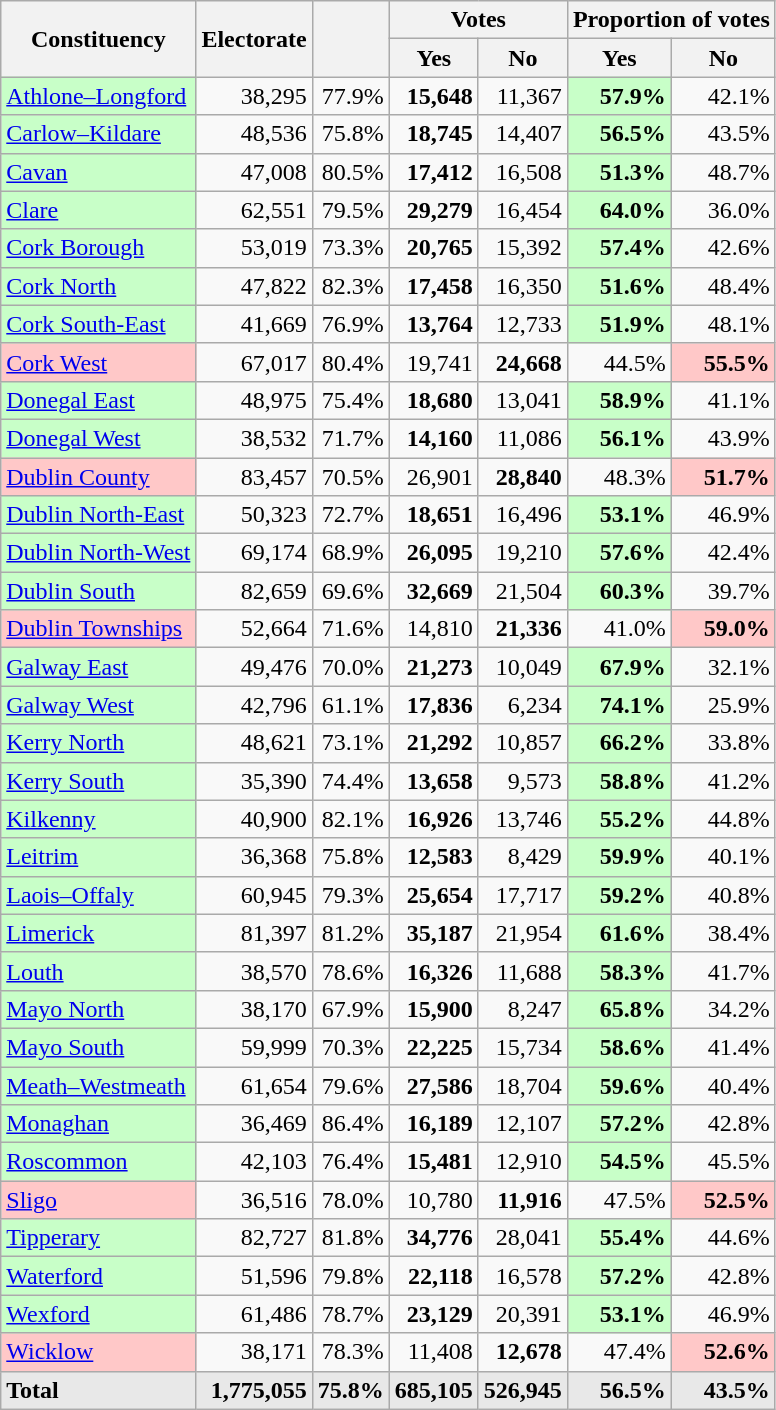<table class="wikitable sortable">
<tr>
<th rowspan=2>Constituency</th>
<th rowspan=2>Electorate</th>
<th rowspan=2></th>
<th colspan=2>Votes</th>
<th colspan=2>Proportion of votes</th>
</tr>
<tr>
<th>Yes</th>
<th>No</th>
<th>Yes</th>
<th>No</th>
</tr>
<tr>
<td style="background:#c8ffc8;"><a href='#'>Athlone–Longford</a></td>
<td style="text-align: right;">38,295</td>
<td style="text-align: right;">77.9%</td>
<td style="text-align: right;"><strong>15,648</strong></td>
<td style="text-align: right;">11,367</td>
<td style="text-align: right; background:#c8ffc8;"><strong>57.9%</strong></td>
<td style="text-align: right;">42.1%</td>
</tr>
<tr>
<td style="background:#c8ffc8;"><a href='#'>Carlow–Kildare</a></td>
<td style="text-align: right;">48,536</td>
<td style="text-align: right;">75.8%</td>
<td style="text-align: right;"><strong>18,745</strong></td>
<td style="text-align: right;">14,407</td>
<td style="text-align: right; background:#c8ffc8;"><strong>56.5%</strong></td>
<td style="text-align: right;">43.5%</td>
</tr>
<tr>
<td style="background:#c8ffc8;"><a href='#'>Cavan</a></td>
<td style="text-align: right;">47,008</td>
<td style="text-align: right;">80.5%</td>
<td style="text-align: right;"><strong>17,412</strong></td>
<td style="text-align: right;">16,508</td>
<td style="text-align: right; background:#c8ffc8;"><strong>51.3%</strong></td>
<td style="text-align: right;">48.7%</td>
</tr>
<tr>
<td style="background:#c8ffc8;"><a href='#'>Clare</a></td>
<td style="text-align: right;">62,551</td>
<td style="text-align: right;">79.5%</td>
<td style="text-align: right;"><strong>29,279</strong></td>
<td style="text-align: right;">16,454</td>
<td style="text-align: right; background:#c8ffc8;"><strong>64.0%</strong></td>
<td style="text-align: right;">36.0%</td>
</tr>
<tr>
<td style="background:#c8ffc8;"><a href='#'>Cork Borough</a></td>
<td style="text-align: right;">53,019</td>
<td style="text-align: right;">73.3%</td>
<td style="text-align: right;"><strong>20,765</strong></td>
<td style="text-align: right;">15,392</td>
<td style="text-align: right; background:#c8ffc8;"><strong>57.4%</strong></td>
<td style="text-align: right;">42.6%</td>
</tr>
<tr>
<td style="background:#c8ffc8;"><a href='#'>Cork North</a></td>
<td style="text-align: right;">47,822</td>
<td style="text-align: right;">82.3%</td>
<td style="text-align: right;"><strong>17,458</strong></td>
<td style="text-align: right;">16,350</td>
<td style="text-align: right; background:#c8ffc8;"><strong>51.6%</strong></td>
<td style="text-align: right;">48.4%</td>
</tr>
<tr>
<td style="background:#c8ffc8;"><a href='#'>Cork South-East</a></td>
<td style="text-align: right;">41,669</td>
<td style="text-align: right;">76.9%</td>
<td style="text-align: right;"><strong>13,764</strong></td>
<td style="text-align: right;">12,733</td>
<td style="text-align: right; background:#c8ffc8;"><strong>51.9%</strong></td>
<td style="text-align: right;">48.1%</td>
</tr>
<tr>
<td style="background:#ffc8c8;"><a href='#'>Cork West</a></td>
<td style="text-align: right;">67,017</td>
<td style="text-align: right;">80.4%</td>
<td style="text-align: right;">19,741</td>
<td style="text-align: right;"><strong>24,668</strong></td>
<td style="text-align: right;">44.5%</td>
<td style="text-align: right; background:#ffc8c8;"><strong>55.5%</strong></td>
</tr>
<tr>
<td style="background:#c8ffc8;"><a href='#'>Donegal East</a></td>
<td style="text-align: right;">48,975</td>
<td style="text-align: right;">75.4%</td>
<td style="text-align: right;"><strong>18,680</strong></td>
<td style="text-align: right;">13,041</td>
<td style="text-align: right; background:#c8ffc8;"><strong>58.9%</strong></td>
<td style="text-align: right;">41.1%</td>
</tr>
<tr>
<td style="background:#c8ffc8;"><a href='#'>Donegal West</a></td>
<td style="text-align: right;">38,532</td>
<td style="text-align: right;">71.7%</td>
<td style="text-align: right;"><strong>14,160</strong></td>
<td style="text-align: right;">11,086</td>
<td style="text-align: right; background:#c8ffc8;"><strong>56.1%</strong></td>
<td style="text-align: right;">43.9%</td>
</tr>
<tr>
<td style="background:#ffc8c8;"><a href='#'>Dublin County</a></td>
<td style="text-align: right;">83,457</td>
<td style="text-align: right;">70.5%</td>
<td style="text-align: right;">26,901</td>
<td style="text-align: right;"><strong>28,840</strong></td>
<td style="text-align: right;">48.3%</td>
<td style="text-align: right; background:#ffc8c8;"><strong>51.7%</strong></td>
</tr>
<tr>
<td style="background:#c8ffc8;"><a href='#'>Dublin North-East</a></td>
<td style="text-align: right;">50,323</td>
<td style="text-align: right;">72.7%</td>
<td style="text-align: right;"><strong>18,651</strong></td>
<td style="text-align: right;">16,496</td>
<td style="text-align: right; background:#c8ffc8;"><strong>53.1%</strong></td>
<td style="text-align: right;">46.9%</td>
</tr>
<tr>
<td style="background:#c8ffc8;"><a href='#'>Dublin North-West</a></td>
<td style="text-align: right;">69,174</td>
<td style="text-align: right;">68.9%</td>
<td style="text-align: right;"><strong>26,095</strong></td>
<td style="text-align: right;">19,210</td>
<td style="text-align: right; background:#c8ffc8;"><strong>57.6%</strong></td>
<td style="text-align: right;">42.4%</td>
</tr>
<tr>
<td style="background:#c8ffc8;"><a href='#'>Dublin South</a></td>
<td style="text-align: right;">82,659</td>
<td style="text-align: right;">69.6%</td>
<td style="text-align: right;"><strong>32,669</strong></td>
<td style="text-align: right;">21,504</td>
<td style="text-align: right; background:#c8ffc8;"><strong>60.3%</strong></td>
<td style="text-align: right;">39.7%</td>
</tr>
<tr>
<td style="background:#ffc8c8;"><a href='#'>Dublin Townships</a></td>
<td style="text-align: right;">52,664</td>
<td style="text-align: right;">71.6%</td>
<td style="text-align: right;">14,810</td>
<td style="text-align: right;"><strong>21,336</strong></td>
<td style="text-align: right;">41.0%</td>
<td style="text-align: right; background:#ffc8c8;"><strong>59.0%</strong></td>
</tr>
<tr>
<td style="background:#c8ffc8;"><a href='#'>Galway East</a></td>
<td style="text-align: right;">49,476</td>
<td style="text-align: right;">70.0%</td>
<td style="text-align: right;"><strong>21,273</strong></td>
<td style="text-align: right;">10,049</td>
<td style="text-align: right; background:#c8ffc8;"><strong>67.9%</strong></td>
<td style="text-align: right;">32.1%</td>
</tr>
<tr>
<td style="background:#c8ffc8;"><a href='#'>Galway West</a></td>
<td style="text-align: right;">42,796</td>
<td style="text-align: right;">61.1%</td>
<td style="text-align: right;"><strong>17,836</strong></td>
<td style="text-align: right;">6,234</td>
<td style="text-align: right; background:#c8ffc8;"><strong>74.1%</strong></td>
<td style="text-align: right;">25.9%</td>
</tr>
<tr>
<td style="background:#c8ffc8;"><a href='#'>Kerry North</a></td>
<td style="text-align: right;">48,621</td>
<td style="text-align: right;">73.1%</td>
<td style="text-align: right;"><strong>21,292</strong></td>
<td style="text-align: right;">10,857</td>
<td style="text-align: right; background:#c8ffc8;"><strong>66.2%</strong></td>
<td style="text-align: right;">33.8%</td>
</tr>
<tr>
<td style="background:#c8ffc8;"><a href='#'>Kerry South</a></td>
<td style="text-align: right;">35,390</td>
<td style="text-align: right;">74.4%</td>
<td style="text-align: right;"><strong>13,658</strong></td>
<td style="text-align: right;">9,573</td>
<td style="text-align: right; background:#c8ffc8;"><strong>58.8%</strong></td>
<td style="text-align: right;">41.2%</td>
</tr>
<tr>
<td style="background:#c8ffc8;"><a href='#'>Kilkenny</a></td>
<td style="text-align: right;">40,900</td>
<td style="text-align: right;">82.1%</td>
<td style="text-align: right;"><strong>16,926</strong></td>
<td style="text-align: right;">13,746</td>
<td style="text-align: right; background:#c8ffc8;"><strong>55.2%</strong></td>
<td style="text-align: right;">44.8%</td>
</tr>
<tr>
<td style="background:#c8ffc8;"><a href='#'>Leitrim</a></td>
<td style="text-align: right;">36,368</td>
<td style="text-align: right;">75.8%</td>
<td style="text-align: right;"><strong>12,583</strong></td>
<td style="text-align: right;">8,429</td>
<td style="text-align: right; background:#c8ffc8;"><strong>59.9%</strong></td>
<td style="text-align: right;">40.1%</td>
</tr>
<tr>
<td style="background:#c8ffc8;"><a href='#'>Laois–Offaly</a></td>
<td style="text-align: right;">60,945</td>
<td style="text-align: right;">79.3%</td>
<td style="text-align: right;"><strong>25,654</strong></td>
<td style="text-align: right;">17,717</td>
<td style="text-align: right; background:#c8ffc8;"><strong>59.2%</strong></td>
<td style="text-align: right;">40.8%</td>
</tr>
<tr>
<td style="background:#c8ffc8;"><a href='#'>Limerick</a></td>
<td style="text-align: right;">81,397</td>
<td style="text-align: right;">81.2%</td>
<td style="text-align: right;"><strong>35,187</strong></td>
<td style="text-align: right;">21,954</td>
<td style="text-align: right; background:#c8ffc8;"><strong>61.6%</strong></td>
<td style="text-align: right;">38.4%</td>
</tr>
<tr>
<td style="background:#c8ffc8;"><a href='#'>Louth</a></td>
<td style="text-align: right;">38,570</td>
<td style="text-align: right;">78.6%</td>
<td style="text-align: right;"><strong>16,326</strong></td>
<td style="text-align: right;">11,688</td>
<td style="text-align: right; background:#c8ffc8;"><strong>58.3%</strong></td>
<td style="text-align: right;">41.7%</td>
</tr>
<tr>
<td style="background:#c8ffc8;"><a href='#'>Mayo North</a></td>
<td style="text-align: right;">38,170</td>
<td style="text-align: right;">67.9%</td>
<td style="text-align: right;"><strong>15,900</strong></td>
<td style="text-align: right;">8,247</td>
<td style="text-align: right; background:#c8ffc8;"><strong>65.8%</strong></td>
<td style="text-align: right;">34.2%</td>
</tr>
<tr>
<td style="background:#c8ffc8;"><a href='#'>Mayo South</a></td>
<td style="text-align: right;">59,999</td>
<td style="text-align: right;">70.3%</td>
<td style="text-align: right;"><strong>22,225</strong></td>
<td style="text-align: right;">15,734</td>
<td style="text-align: right; background:#c8ffc8;"><strong>58.6%</strong></td>
<td style="text-align: right;">41.4%</td>
</tr>
<tr>
<td style="background:#c8ffc8;"><a href='#'>Meath–Westmeath</a></td>
<td style="text-align: right;">61,654</td>
<td style="text-align: right;">79.6%</td>
<td style="text-align: right;"><strong>27,586</strong></td>
<td style="text-align: right;">18,704</td>
<td style="text-align: right; background:#c8ffc8;"><strong>59.6%</strong></td>
<td style="text-align: right;">40.4%</td>
</tr>
<tr>
<td style="background:#c8ffc8;"><a href='#'>Monaghan</a></td>
<td style="text-align: right;">36,469</td>
<td style="text-align: right;">86.4%</td>
<td style="text-align: right;"><strong>16,189</strong></td>
<td style="text-align: right;">12,107</td>
<td style="text-align: right; background:#c8ffc8;"><strong>57.2%</strong></td>
<td style="text-align: right;">42.8%</td>
</tr>
<tr>
<td style="background:#c8ffc8;"><a href='#'>Roscommon</a></td>
<td style="text-align: right;">42,103</td>
<td style="text-align: right;">76.4%</td>
<td style="text-align: right;"><strong>15,481</strong></td>
<td style="text-align: right;">12,910</td>
<td style="text-align: right; background:#c8ffc8;"><strong>54.5%</strong></td>
<td style="text-align: right;">45.5%</td>
</tr>
<tr>
<td style="background:#ffc8c8;"><a href='#'>Sligo</a></td>
<td style="text-align: right;">36,516</td>
<td style="text-align: right;">78.0%</td>
<td style="text-align: right;">10,780</td>
<td style="text-align: right;"><strong>11,916</strong></td>
<td style="text-align: right;">47.5%</td>
<td style="text-align: right; background:#ffc8c8;"><strong>52.5%</strong></td>
</tr>
<tr>
<td style="background:#c8ffc8;"><a href='#'>Tipperary</a></td>
<td style="text-align: right;">82,727</td>
<td style="text-align: right;">81.8%</td>
<td style="text-align: right;"><strong>34,776</strong></td>
<td style="text-align: right;">28,041</td>
<td style="text-align: right; background:#c8ffc8;"><strong>55.4%</strong></td>
<td style="text-align: right;">44.6%</td>
</tr>
<tr>
<td style="background:#c8ffc8;"><a href='#'>Waterford</a></td>
<td style="text-align: right;">51,596</td>
<td style="text-align: right;">79.8%</td>
<td style="text-align: right;"><strong>22,118</strong></td>
<td style="text-align: right;">16,578</td>
<td style="text-align: right; background:#c8ffc8;"><strong>57.2%</strong></td>
<td style="text-align: right;">42.8%</td>
</tr>
<tr>
<td style="background:#c8ffc8;"><a href='#'>Wexford</a></td>
<td style="text-align: right;">61,486</td>
<td style="text-align: right;">78.7%</td>
<td style="text-align: right;"><strong>23,129</strong></td>
<td style="text-align: right;">20,391</td>
<td style="text-align: right; background:#c8ffc8;"><strong>53.1%</strong></td>
<td style="text-align: right;">46.9%</td>
</tr>
<tr>
<td style="background:#ffc8c8;"><a href='#'>Wicklow</a></td>
<td style="text-align: right;">38,171</td>
<td style="text-align: right;">78.3%</td>
<td style="text-align: right;">11,408</td>
<td style="text-align: right;"><strong>12,678</strong></td>
<td style="text-align: right;">47.4%</td>
<td style="text-align: right; background:#ffc8c8;"><strong>52.6%</strong></td>
</tr>
<tr class="sortbottom" style="font-weight:bold; background:rgb(232,232,232);">
<td>Total</td>
<td style="text-align: right;">1,775,055</td>
<td style="text-align: right;">75.8%</td>
<td style="text-align: right;">685,105</td>
<td style="text-align: right;">526,945</td>
<td style="text-align: right;">56.5%</td>
<td style="text-align: right;">43.5%</td>
</tr>
</table>
